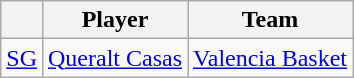<table class="wikitable">
<tr>
<th style="text-align:center;"></th>
<th style="text-align:center;">Player</th>
<th style="text-align:center;">Team</th>
</tr>
<tr>
<td style="text-align:center;"><a href='#'>SG</a></td>
<td> <a href='#'>Queralt Casas</a></td>
<td><a href='#'>Valencia Basket</a></td>
</tr>
</table>
